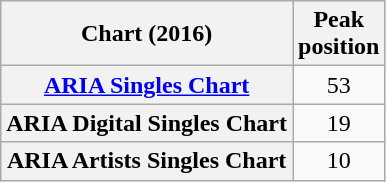<table class="wikitable sortable plainrowheaders">
<tr>
<th scope="col">Chart (2016)</th>
<th scope="col">Peak<br>position</th>
</tr>
<tr>
<th scope="row"><a href='#'>ARIA Singles Chart</a></th>
<td style="text-align:center;">53</td>
</tr>
<tr>
<th scope="row">ARIA Digital Singles Chart</th>
<td style="text-align:center;">19</td>
</tr>
<tr>
<th scope="row">ARIA Artists Singles Chart</th>
<td style="text-align:center;">10</td>
</tr>
</table>
